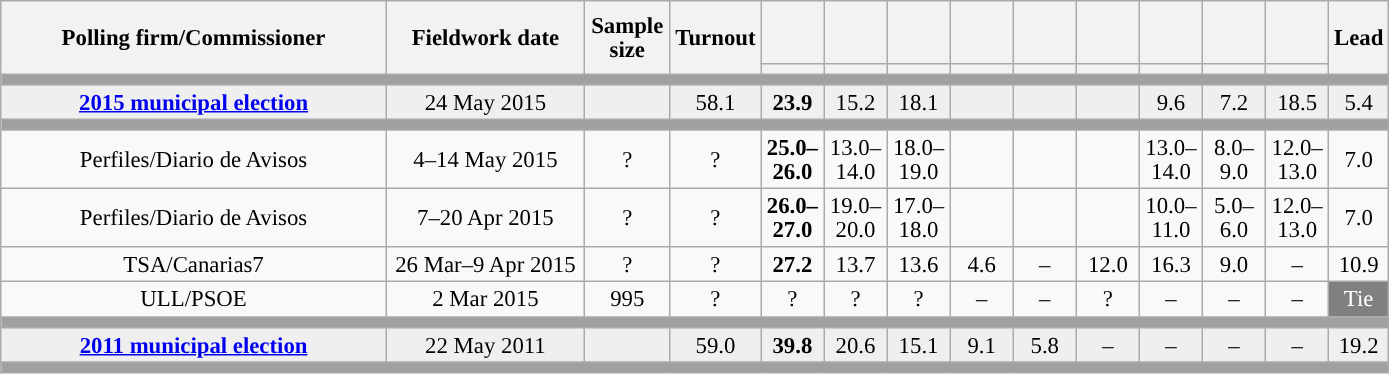<table class="wikitable collapsible collapsed" style="text-align:center; font-size:95%; line-height:16px;">
<tr style="height:42px;">
<th style="width:250px;" rowspan="2">Polling firm/Commissioner</th>
<th style="width:125px;" rowspan="2">Fieldwork date</th>
<th style="width:50px;" rowspan="2">Sample size</th>
<th style="width:45px;" rowspan="2">Turnout</th>
<th style="width:35px;"></th>
<th style="width:35px;"></th>
<th style="width:35px;"></th>
<th style="width:35px;"></th>
<th style="width:35px;"></th>
<th style="width:35px;"></th>
<th style="width:35px;"></th>
<th style="width:35px;"></th>
<th style="width:35px;"></th>
<th style="width:30px;" rowspan="2">Lead</th>
</tr>
<tr>
<th style="color:inherit;background:"></th>
<th style="color:inherit;background:"></th>
<th style="color:inherit;background:"></th>
<th style="color:inherit;background:"></th>
<th style="color:inherit;background:"></th>
<th style="color:inherit;background:"></th>
<th style="color:inherit;background:"></th>
<th style="color:inherit;background:"></th>
<th style="color:inherit;background:"></th>
</tr>
<tr>
<td colspan="14" style="background:#A0A0A0"></td>
</tr>
<tr style="background:#EFEFEF;">
<td><strong><a href='#'>2015 municipal election</a></strong></td>
<td>24 May 2015</td>
<td></td>
<td>58.1</td>
<td><strong>23.9</strong><br></td>
<td>15.2<br></td>
<td>18.1<br></td>
<td></td>
<td></td>
<td></td>
<td>9.6<br></td>
<td>7.2<br></td>
<td>18.5<br></td>
<td style="background:">5.4</td>
</tr>
<tr>
<td colspan="14" style="background:#A0A0A0"></td>
</tr>
<tr>
<td>Perfiles/Diario de Avisos</td>
<td>4–14 May 2015</td>
<td>?</td>
<td>?</td>
<td><strong>25.0–<br>26.0</strong><br></td>
<td>13.0–<br>14.0<br></td>
<td>18.0–<br>19.0<br></td>
<td></td>
<td></td>
<td></td>
<td>13.0–<br>14.0<br></td>
<td>8.0–<br>9.0<br></td>
<td>12.0–<br>13.0<br></td>
<td style="background:">7.0</td>
</tr>
<tr>
<td>Perfiles/Diario de Avisos</td>
<td>7–20 Apr 2015</td>
<td>?</td>
<td>?</td>
<td><strong>26.0–<br>27.0</strong><br></td>
<td>19.0–<br>20.0<br></td>
<td>17.0–<br>18.0<br></td>
<td></td>
<td></td>
<td></td>
<td>10.0–<br>11.0<br></td>
<td>5.0–<br>6.0<br></td>
<td>12.0–<br>13.0<br></td>
<td style="background:">7.0</td>
</tr>
<tr>
<td>TSA/Canarias7</td>
<td>26 Mar–9 Apr 2015</td>
<td>?</td>
<td>?</td>
<td><strong>27.2</strong><br></td>
<td>13.7<br></td>
<td>13.6<br></td>
<td>4.6<br></td>
<td>–</td>
<td>12.0<br></td>
<td>16.3<br></td>
<td>9.0<br></td>
<td>–</td>
<td style="background:">10.9</td>
</tr>
<tr>
<td>ULL/PSOE</td>
<td>2 Mar 2015</td>
<td>995</td>
<td>?</td>
<td>?<br></td>
<td>?<br></td>
<td>?<br></td>
<td>–</td>
<td>–</td>
<td>?<br></td>
<td>–</td>
<td>–</td>
<td>–</td>
<td style="background:gray; color:white;">Tie</td>
</tr>
<tr>
<td colspan="14" style="background:#A0A0A0"></td>
</tr>
<tr style="background:#EFEFEF;">
<td><strong><a href='#'>2011 municipal election</a></strong></td>
<td>22 May 2011</td>
<td></td>
<td>59.0</td>
<td><strong>39.8</strong><br></td>
<td>20.6<br></td>
<td>15.1<br></td>
<td>9.1<br></td>
<td>5.8<br></td>
<td>–</td>
<td>–</td>
<td>–</td>
<td>–</td>
<td style="background:">19.2</td>
</tr>
<tr>
<td colspan="14" style="background:#A0A0A0"></td>
</tr>
</table>
